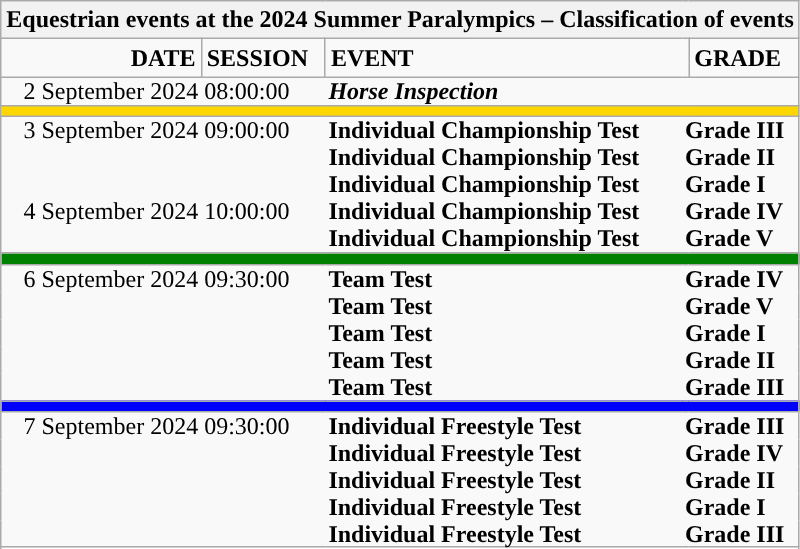<table class="wikitable">
<tr>
<th colspan="6">Equestrian events at the 2024 Summer Paralympics – Classification of events</th>
</tr>
<tr>
<td align=right><strong>DATE</strong></td>
<td><strong>SESSION</strong></td>
<td colspan="3"><strong>EVENT</strong></td>
<td><strong>GRADE</strong></td>
</tr>
<tr>
<td align=right style="border:none;padding-top:0cm;padding-bottom:0cm;padding-left:0.053cm;padding-right:0.053cm;">2 September 2024</td>
<td style="border:none;padding-top:0cm;padding-bottom:0cm;padding-left:0.053cm;padding-right:0.053cm;">08:00:00</td>
<td style="border:none;padding-top:0cm;padding-bottom:0cm;padding-left:0.053cm;padding-right:0.053cm;"><strong><em>Horse Inspection</em></strong></td>
<td style="border:none;padding-top:0cm;padding-bottom:0cm;padding-left:0.053cm;padding-right:0.053cm;"></td>
<td style="border:none;padding-top:0cm;padding-bottom:0cm;padding-left:0.053cm;padding-right:0.053cm;"></td>
<td style="border:none;padding-top:0cm;padding-bottom:0cm;padding-left:0.053cm;padding-right:0.053cm;"></td>
</tr>
<tr style="border:none;padding-top:0cm;padding-bottom:0cm;padding-left:0.053cm;padding-right:0.053cm;">
<td colspan="6" bgcolor="gold"></td>
</tr>
<tr>
<td colspan="5"  style="border:none;padding-top:0cm;padding-bottom:0cm;padding-left:0.053cm;padding-right:0.053cm;"></td>
<td style="border:none;padding-top:0cm;padding-bottom:0cm;padding-left:0.053cm;padding-right:0.053cm;"></td>
</tr>
<tr>
<td align=right style="border:none;padding-top:0cm;padding-bottom:0cm;padding-left:0.053cm;padding-right:0.053cm;">3 September 2024</td>
<td style="border:none;padding-top:0cm;padding-bottom:0cm;padding-left:0.053cm;padding-right:0.053cm;">09:00:00</td>
<td style="border:none;padding-top:0cm;padding-bottom:0cm;padding-left:0.053cm;padding-right:0.053cm;"><strong>Individual Championship Test</strong></td>
<td style="border:none;padding-top:0cm;padding-bottom:0cm;padding-left:0.053cm;padding-right:0.053cm;"></td>
<td colspan="2"  style="border:none;padding-top:0cm;padding-bottom:0cm;padding-left:0.053cm;padding-right:0.053cm;"><strong>Grade III</strong></td>
</tr>
<tr>
<td style="border:none;padding-top:0cm;padding-bottom:0cm;padding-left:0.053cm;padding-right:0.053cm;"></td>
<td style="border:none;padding-top:0cm;padding-bottom:0cm;padding-left:0.053cm;padding-right:0.053cm;"></td>
<td style="border:none;padding-top:0cm;padding-bottom:0cm;padding-left:0.053cm;padding-right:0.053cm;"><strong>Individual Championship Test</strong></td>
<td style="border:none;padding-top:0cm;padding-bottom:0cm;padding-left:0.053cm;padding-right:0.053cm;"></td>
<td colspan="2"  style="border:none;padding-top:0cm;padding-bottom:0cm;padding-left:0.053cm;padding-right:0.053cm;"><strong>Grade II</strong></td>
</tr>
<tr>
<td align=right style="border:none;padding-top:0cm;padding-bottom:0cm;padding-left:0.053cm;padding-right:0.053cm;"></td>
<td style="border:none;padding-top:0cm;padding-bottom:0cm;padding-left:0.053cm;padding-right:0.053cm;"></td>
<td style="border:none;padding-top:0cm;padding-bottom:0cm;padding-left:0.053cm;padding-right:0.053cm;"><strong>Individual Championship Test</strong></td>
<td style="border:none;padding-top:0cm;padding-bottom:0cm;padding-left:0.053cm;padding-right:0.053cm;"></td>
<td colspan="2"  style="border:none;padding-top:0cm;padding-bottom:0cm;padding-left:0.053cm;padding-right:0.053cm;"><strong>Grade I</strong></td>
</tr>
<tr>
<td align=right style="border:none;padding-top:0cm;padding-bottom:0cm;padding-left:0.053cm;padding-right:0.053cm;">4 September 2024</td>
<td style="border:none;padding-top:0cm;padding-bottom:0cm;padding-left:0.053cm;padding-right:0.053cm;">10:00:00</td>
<td style="border:none;padding-top:0cm;padding-bottom:0cm;padding-left:0.053cm;padding-right:0.053cm;"><strong>Individual Championship Test</strong></td>
<td style="border:none;padding-top:0cm;padding-bottom:0cm;padding-left:0.053cm;padding-right:0.053cm;"></td>
<td colspan="2"  style="border:none;padding-top:0cm;padding-bottom:0cm;padding-left:0.053cm;padding-right:0.053cm;"><strong>Grade IV</strong></td>
</tr>
<tr>
<td align=right style="border:none;padding-top:0cm;padding-bottom:0cm;padding-left:0.053cm;padding-right:0.053cm;"></td>
<td style="border:none;padding-top:0cm;padding-bottom:0cm;padding-left:0.053cm;padding-right:0.053cm;"></td>
<td style="border:none;padding-top:0cm;padding-bottom:0cm;padding-left:0.053cm;padding-right:0.053cm;"><strong>Individual Championship Test</strong></td>
<td style="border:none;padding-top:0cm;padding-bottom:0cm;padding-left:0.053cm;padding-right:0.053cm;"></td>
<td colspan="2"  style="border:none;padding-top:0cm;padding-bottom:0cm;padding-left:0.053cm;padding-right:0.053cm;"><strong>Grade V</strong></td>
</tr>
<tr style="border:none;padding-top:0cm;padding-bottom:0cm;padding-left:0.053cm;padding-right:0.053cm;bgcolor:green;">
<td colspan="6"  bgcolor="green"></td>
</tr>
<tr>
<td align=right style="border:none;padding-top:0cm;padding-bottom:0cm;padding-left:0.053cm;padding-right:0.053cm;">6 September 2024</td>
<td style="border:none;padding-top:0cm;padding-bottom:0cm;padding-left:0.053cm;padding-right:0.053cm;">09:30:00</td>
<td colspan="2"  style="border:none;padding-top:0cm;padding-bottom:0cm;padding-left:0.053cm;padding-right:0.053cm;"><strong>Team Test</strong></td>
<td colspan="2"  style="border:none;padding-top:0cm;padding-bottom:0cm;padding-left:0.053cm;padding-right:0.053cm;"><strong>Grade IV</strong></td>
</tr>
<tr>
<td align=right style="border:none;padding-top:0cm;padding-bottom:0cm;padding-left:0.053cm;padding-right:0.053cm;"></td>
<td style="border:none;padding-top:0cm;padding-bottom:0cm;padding-left:0.053cm;padding-right:0.053cm;"></td>
<td colspan="2"  style="border:none;padding-top:0cm;padding-bottom:0cm;padding-left:0.053cm;padding-right:0.053cm;"><strong>Team Test</strong></td>
<td colspan="2"  style="border:none;padding-top:0cm;padding-bottom:0cm;padding-left:0.053cm;padding-right:0.053cm;"><strong>Grade V</strong></td>
</tr>
<tr>
<td style="border:none;padding-top:0cm;padding-bottom:0cm;padding-left:0.053cm;padding-right:0.053cm;"></td>
<td style="border:none;padding-top:0cm;padding-bottom:0cm;padding-left:0.053cm;padding-right:0.053cm;"></td>
<td colspan="2"  style="border:none;padding-top:0cm;padding-bottom:0cm;padding-left:0.053cm;padding-right:0.053cm;"><strong>Team Test</strong></td>
<td colspan="2"  style="border:none;padding-top:0cm;padding-bottom:0cm;padding-left:0.053cm;padding-right:0.053cm;"><strong>Grade I</strong></td>
</tr>
<tr>
<td align=right style="border:none;padding-top:0cm;padding-bottom:0cm;padding-left:0.053cm;padding-right:0.053cm;"></td>
<td style="border:none;padding-top:0cm;padding-bottom:0cm;padding-left:0.053cm;padding-right:0.053cm;"></td>
<td colspan="2"  style="border:none;padding-top:0cm;padding-bottom:0cm;padding-left:0.053cm;padding-right:0.053cm;"><strong>Team Test</strong></td>
<td colspan="2"  style="border:none;padding-top:0cm;padding-bottom:0cm;padding-left:0.053cm;padding-right:0.053cm;"><strong>Grade II</strong></td>
</tr>
<tr>
<td style="border:none;padding-top:0cm;padding-bottom:0cm;padding-left:0.053cm;padding-right:0.053cm;"></td>
<td style="border:none;padding-top:0cm;padding-bottom:0cm;padding-left:0.053cm;padding-right:0.053cm;"></td>
<td colspan="2"  style="border:none;padding-top:0cm;padding-bottom:0cm;padding-left:0.053cm;padding-right:0.053cm;"><strong>Team Test</strong></td>
<td colspan="2"  style="border:none;padding-top:0cm;padding-bottom:0cm;padding-left:0.053cm;padding-right:0.053cm;"><strong>Grade III</strong></td>
</tr>
<tr style="border:none;padding-top:0cm;padding-bottom:0cm;padding-left:0.053cm;padding-right:0.053cm;bgcolor:green;">
<td colspan="6"  bgcolor="blue"></td>
</tr>
<tr>
<td align=right style="border:none;padding-top:0cm;padding-bottom:0cm;padding-left:0.053cm;padding-right:0.053cm;">7 September 2024</td>
<td style="border:none;padding-top:0cm;padding-bottom:0cm;padding-left:0.053cm;padding-right:0.053cm;">09:30:00</td>
<td colspan="2"  style="border:none;padding-top:0cm;padding-bottom:0cm;padding-left:0.053cm;padding-right:0.053cm;"><strong>Individual Freestyle Test</strong></td>
<td colspan="2"  style="border:none;padding-top:0cm;padding-bottom:0cm;padding-left:0.053cm;padding-right:0.053cm;"><strong>Grade III</strong></td>
</tr>
<tr>
<td style="border:none;padding-top:0cm;padding-bottom:0cm;padding-left:0.053cm;padding-right:0.053cm;"></td>
<td style="border:none;padding-top:0cm;padding-bottom:0cm;padding-left:0.053cm;padding-right:0.053cm;"></td>
<td colspan="2"  style="border:none;padding-top:0cm;padding-bottom:0cm;padding-left:0.053cm;padding-right:0.053cm;"><strong>Individual Freestyle Test</strong></td>
<td colspan="2"  style="border:none;padding-top:0cm;padding-bottom:0cm;padding-left:0.053cm;padding-right:0.053cm;"><strong>Grade IV</strong></td>
</tr>
<tr>
<td style="border:none;padding-top:0cm;padding-bottom:0cm;padding-left:0.053cm;padding-right:0.053cm;"></td>
<td style="border:none;padding-top:0cm;padding-bottom:0cm;padding-left:0.053cm;padding-right:0.053cm;"></td>
<td colspan="2"  style="border:none;padding-top:0cm;padding-bottom:0cm;padding-left:0.053cm;padding-right:0.053cm;"><strong>Individual Freestyle Test</strong></td>
<td colspan="2"  style="border:none;padding-top:0cm;padding-bottom:0cm;padding-left:0.053cm;padding-right:0.053cm;"><strong>Grade II</strong></td>
</tr>
<tr>
<td style="border:none;padding-top:0cm;padding-bottom:0cm;padding-left:0.053cm;padding-right:0.053cm;"></td>
<td style="border:none;padding-top:0cm;padding-bottom:0cm;padding-left:0.053cm;padding-right:0.053cm;"></td>
<td colspan="2"  style="border:none;padding-top:0cm;padding-bottom:0cm;padding-left:0.053cm;padding-right:0.053cm;"><strong>Individual Freestyle Test</strong></td>
<td colspan="2"  style="border:none;padding-top:0cm;padding-bottom:0cm;padding-left:0.053cm;padding-right:0.053cm;"><strong>Grade I</strong></td>
</tr>
<tr>
<td style="border:none;padding-top:0cm;padding-bottom:0cm;padding-left:0.053cm;padding-right:0.053cm;"></td>
<td style="border:none;padding-top:0cm;padding-bottom:0cm;padding-left:0.053cm;padding-right:0.053cm;"></td>
<td colspan="2"  style="border:none;padding-top:0cm;padding-bottom:0cm;padding-left:0.053cm;padding-right:0.053cm;"><strong>Individual Freestyle Test</strong></td>
<td colspan="2"  style="border:none;padding-top:0cm;padding-bottom:0cm;padding-left:0.053cm;padding-right:0.053cm;"><strong>Grade III</strong></td>
</tr>
<tr>
<td colspan="5"  style="border:none;padding-top:0cm;padding-bottom:0cm;padding-left:0.053cm;padding-right:0.053cm;"></td>
<td style="border:none;padding-top:0cm;padding-bottom:0cm;padding-left:0.053cm;padding-right:0.053cm;"></td>
</tr>
<tr>
</tr>
</table>
